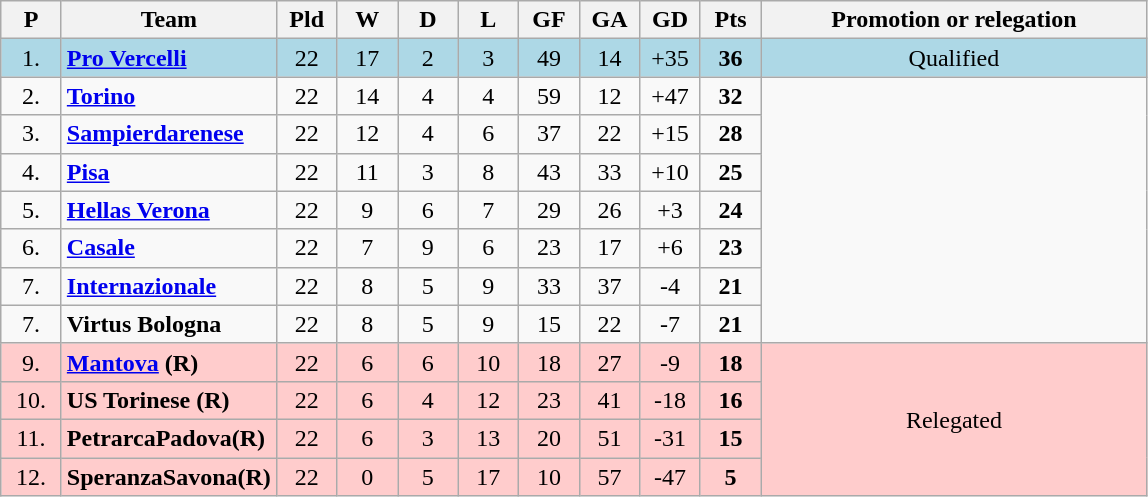<table class="wikitable sortable" style="text-align: center;">
<tr>
<th width=33>P<br></th>
<th>Team<br></th>
<th width=33>Pld<br></th>
<th width=33>W<br></th>
<th width=33>D<br></th>
<th width=33>L<br></th>
<th width=33>GF<br></th>
<th width=33>GA<br></th>
<th width=33>GD<br></th>
<th width=33>Pts<br></th>
<th class="unsortable" width=250>Promotion or relegation<br></th>
</tr>
<tr style="background: lightblue;">
<td>1.</td>
<td align="left"><strong><a href='#'>Pro Vercelli</a></strong></td>
<td>22</td>
<td>17</td>
<td>2</td>
<td>3</td>
<td>49</td>
<td>14</td>
<td>+35</td>
<td><strong>36</strong></td>
<td>Qualified</td>
</tr>
<tr>
<td>2.</td>
<td align="left"><strong><a href='#'>Torino</a></strong></td>
<td>22</td>
<td>14</td>
<td>4</td>
<td>4</td>
<td>59</td>
<td>12</td>
<td>+47</td>
<td><strong>32</strong></td>
</tr>
<tr>
<td>3.</td>
<td align="left"><strong><a href='#'>Sampierdarenese</a></strong></td>
<td>22</td>
<td>12</td>
<td>4</td>
<td>6</td>
<td>37</td>
<td>22</td>
<td>+15</td>
<td><strong>28</strong></td>
</tr>
<tr>
<td>4.</td>
<td align="left"><strong><a href='#'>Pisa</a></strong></td>
<td>22</td>
<td>11</td>
<td>3</td>
<td>8</td>
<td>43</td>
<td>33</td>
<td>+10</td>
<td><strong>25</strong></td>
</tr>
<tr>
<td>5.</td>
<td align="left"><strong><a href='#'>Hellas Verona</a></strong></td>
<td>22</td>
<td>9</td>
<td>6</td>
<td>7</td>
<td>29</td>
<td>26</td>
<td>+3</td>
<td><strong>24</strong></td>
</tr>
<tr>
<td>6.</td>
<td align="left"><strong><a href='#'>Casale</a></strong></td>
<td>22</td>
<td>7</td>
<td>9</td>
<td>6</td>
<td>23</td>
<td>17</td>
<td>+6</td>
<td><strong>23</strong></td>
</tr>
<tr>
<td>7.</td>
<td align="left"><strong><a href='#'>Internazionale</a></strong></td>
<td>22</td>
<td>8</td>
<td>5</td>
<td>9</td>
<td>33</td>
<td>37</td>
<td>-4</td>
<td><strong>21</strong></td>
</tr>
<tr>
<td>7.</td>
<td align="left"><strong>Virtus Bologna</strong></td>
<td>22</td>
<td>8</td>
<td>5</td>
<td>9</td>
<td>15</td>
<td>22</td>
<td>-7</td>
<td><strong>21</strong></td>
</tr>
<tr style="background:#FFCCCC">
<td>9.</td>
<td align="left"><strong><a href='#'>Mantova</a> (R)</strong></td>
<td>22</td>
<td>6</td>
<td>6</td>
<td>10</td>
<td>18</td>
<td>27</td>
<td>-9</td>
<td><strong>18</strong></td>
<td rowspan="4">Relegated</td>
</tr>
<tr style="background:#FFCCCC">
<td>10.</td>
<td align="left"><strong>US Torinese (R)</strong></td>
<td>22</td>
<td>6</td>
<td>4</td>
<td>12</td>
<td>23</td>
<td>41</td>
<td>-18</td>
<td><strong>16</strong></td>
</tr>
<tr style="background:#FFCCCC">
<td>11.</td>
<td align="left"><strong>PetrarcaPadova(R)</strong></td>
<td>22</td>
<td>6</td>
<td>3</td>
<td>13</td>
<td>20</td>
<td>51</td>
<td>-31</td>
<td><strong>15</strong></td>
</tr>
<tr style="background:#FFCCCC">
<td>12.</td>
<td align="left"><strong>SperanzaSavona(R)</strong></td>
<td>22</td>
<td>0</td>
<td>5</td>
<td>17</td>
<td>10</td>
<td>57</td>
<td>-47</td>
<td><strong>5</strong></td>
</tr>
</table>
